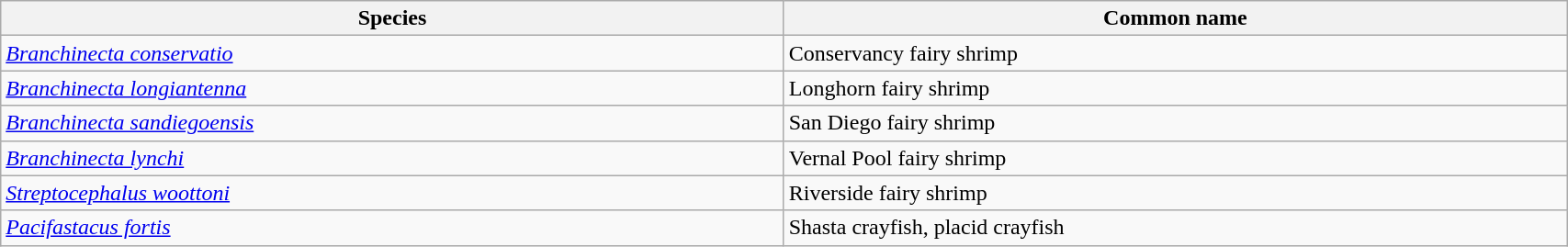<table width=90% class="wikitable">
<tr>
<th width=25%>Species</th>
<th width=25%>Common name</th>
</tr>
<tr>
<td><em><a href='#'>Branchinecta conservatio</a></em></td>
<td>Conservancy fairy shrimp</td>
</tr>
<tr>
<td><em><a href='#'>Branchinecta longiantenna</a></em></td>
<td>Longhorn fairy shrimp</td>
</tr>
<tr>
<td><em><a href='#'>Branchinecta sandiegoensis</a></em></td>
<td>San Diego fairy shrimp</td>
</tr>
<tr>
<td><em><a href='#'>Branchinecta lynchi</a></em></td>
<td>Vernal Pool fairy shrimp</td>
</tr>
<tr>
<td><em><a href='#'>Streptocephalus woottoni</a></em></td>
<td>Riverside fairy shrimp</td>
</tr>
<tr>
<td><em><a href='#'>Pacifastacus fortis</a></em></td>
<td>Shasta crayfish, placid crayfish</td>
</tr>
</table>
